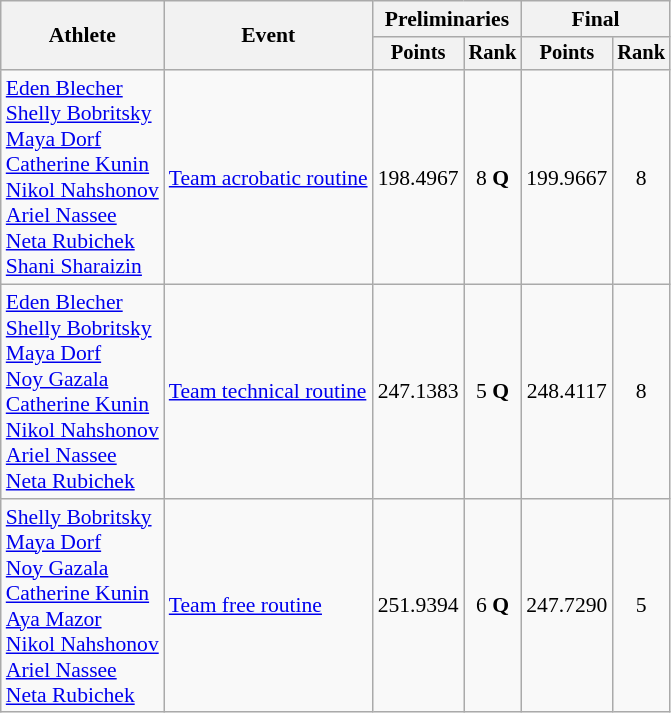<table class="wikitable" style="text-align:center; font-size:90%; ">
<tr>
<th rowspan="2">Athlete</th>
<th rowspan="2">Event</th>
<th colspan="2">Preliminaries</th>
<th colspan="2">Final</th>
</tr>
<tr style="font-size:95%">
<th>Points</th>
<th>Rank</th>
<th>Points</th>
<th>Rank</th>
</tr>
<tr>
<td align=left><a href='#'>Eden Blecher</a><br> <a href='#'>Shelly Bobritsky</a><br> <a href='#'>Maya Dorf</a><br> <a href='#'>Catherine Kunin</a><br> <a href='#'>Nikol Nahshonov</a><br> <a href='#'>Ariel Nassee</a><br> <a href='#'>Neta Rubichek</a><br> <a href='#'>Shani Sharaizin</a></td>
<td align=left><a href='#'>Team acrobatic routine</a></td>
<td>198.4967</td>
<td>8 <strong>Q</strong></td>
<td>199.9667</td>
<td>8</td>
</tr>
<tr>
<td align=left><a href='#'>Eden Blecher</a><br> <a href='#'>Shelly Bobritsky</a><br> <a href='#'>Maya Dorf</a><br> <a href='#'>Noy Gazala</a><br> <a href='#'>Catherine Kunin</a><br> <a href='#'>Nikol Nahshonov</a><br> <a href='#'>Ariel Nassee</a><br> <a href='#'>Neta Rubichek</a></td>
<td align=left><a href='#'>Team technical routine</a></td>
<td>247.1383</td>
<td>5 <strong>Q</strong></td>
<td>248.4117</td>
<td>8</td>
</tr>
<tr>
<td align=left><a href='#'>Shelly Bobritsky</a><br> <a href='#'>Maya Dorf</a><br> <a href='#'>Noy Gazala</a><br> <a href='#'>Catherine Kunin</a><br> <a href='#'>Aya Mazor</a><br> <a href='#'>Nikol Nahshonov</a><br> <a href='#'>Ariel Nassee</a><br> <a href='#'>Neta Rubichek</a></td>
<td align=left><a href='#'>Team free routine</a></td>
<td>251.9394</td>
<td>6 <strong>Q</strong></td>
<td>247.7290</td>
<td>5</td>
</tr>
</table>
